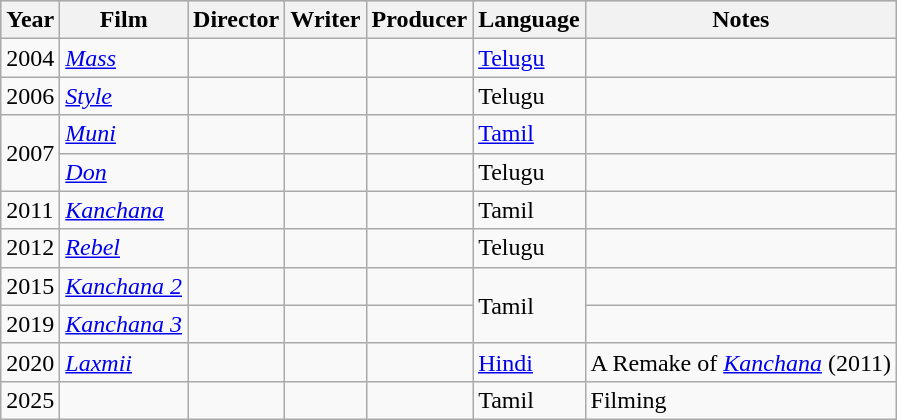<table class="wikitable">
<tr style="background:#ccc; text-align:center;">
<th scope="col">Year</th>
<th scope="col">Film</th>
<th scope="col">Director</th>
<th scope="col">Writer</th>
<th scope="col">Producer</th>
<th scope="col">Language</th>
<th scope="col">Notes</th>
</tr>
<tr>
<td>2004</td>
<td><em><a href='#'>Mass</a></em></td>
<td></td>
<td></td>
<td></td>
<td><a href='#'>Telugu</a></td>
<td></td>
</tr>
<tr>
<td>2006</td>
<td><em><a href='#'>Style</a></em></td>
<td></td>
<td></td>
<td></td>
<td>Telugu</td>
<td></td>
</tr>
<tr>
<td rowspan=2>2007</td>
<td><em><a href='#'>Muni</a></em></td>
<td></td>
<td></td>
<td></td>
<td><a href='#'>Tamil</a></td>
<td></td>
</tr>
<tr>
<td><em><a href='#'>Don</a></em></td>
<td></td>
<td></td>
<td></td>
<td>Telugu</td>
<td></td>
</tr>
<tr>
<td>2011</td>
<td><em><a href='#'>Kanchana</a></em></td>
<td></td>
<td></td>
<td></td>
<td>Tamil</td>
<td></td>
</tr>
<tr>
<td>2012</td>
<td><em><a href='#'>Rebel</a></em></td>
<td></td>
<td></td>
<td></td>
<td>Telugu</td>
<td></td>
</tr>
<tr>
<td>2015</td>
<td><em><a href='#'>Kanchana 2</a></em></td>
<td></td>
<td></td>
<td></td>
<td rowspan="2">Tamil</td>
<td></td>
</tr>
<tr>
<td>2019</td>
<td><em><a href='#'>Kanchana 3</a></em></td>
<td></td>
<td></td>
<td></td>
<td></td>
</tr>
<tr>
<td>2020</td>
<td><em><a href='#'>Laxmii</a></em></td>
<td></td>
<td></td>
<td></td>
<td><a href='#'>Hindi</a></td>
<td>A Remake of <em><a href='#'>Kanchana</a></em> (2011)</td>
</tr>
<tr>
<td>2025</td>
<td></td>
<td></td>
<td></td>
<td></td>
<td>Tamil</td>
<td>Filming</td>
</tr>
</table>
